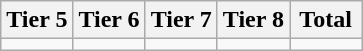<table class="wikitable">
<tr>
<th width="20%">Tier 5</th>
<th width="20%">Tier 6</th>
<th width="20%">Tier 7</th>
<th width="20%">Tier 8</th>
<th width="20%">Total</th>
</tr>
<tr>
<td></td>
<td></td>
<td></td>
<td></td>
<td></td>
</tr>
</table>
